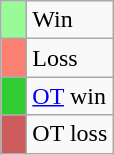<table class="wikitable">
<tr>
<td style="background:#98fb98; width:10px;"></td>
<td>Win</td>
</tr>
<tr>
<td style="background:salmon; width:10px;"></td>
<td>Loss</td>
</tr>
<tr>
<td style="background:#32cd32; width:10px;"></td>
<td><a href='#'>OT</a> win</td>
</tr>
<tr>
<td style="background:#cd5c5c; width:10px;"></td>
<td>OT loss</td>
</tr>
</table>
